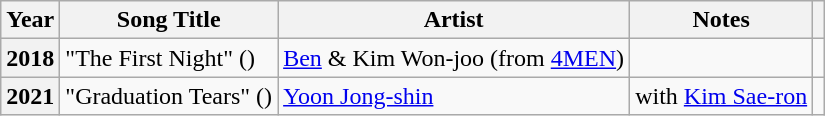<table class="wikitable plainrowheaders sortable">
<tr>
<th scope="col">Year</th>
<th scope="col">Song Title</th>
<th scope="col">Artist</th>
<th scope="col">Notes</th>
<th scope="col" class="unsortable"></th>
</tr>
<tr>
<th scope="row">2018</th>
<td>"The First Night" ()</td>
<td><a href='#'>Ben</a> & Kim Won-joo (from <a href='#'>4MEN</a>)</td>
<td></td>
<td style="text-align:center"></td>
</tr>
<tr>
<th scope="row">2021</th>
<td>"Graduation Tears" ()</td>
<td><a href='#'>Yoon Jong-shin</a></td>
<td>with <a href='#'>Kim Sae-ron</a></td>
<td style="text-align:center"></td>
</tr>
</table>
